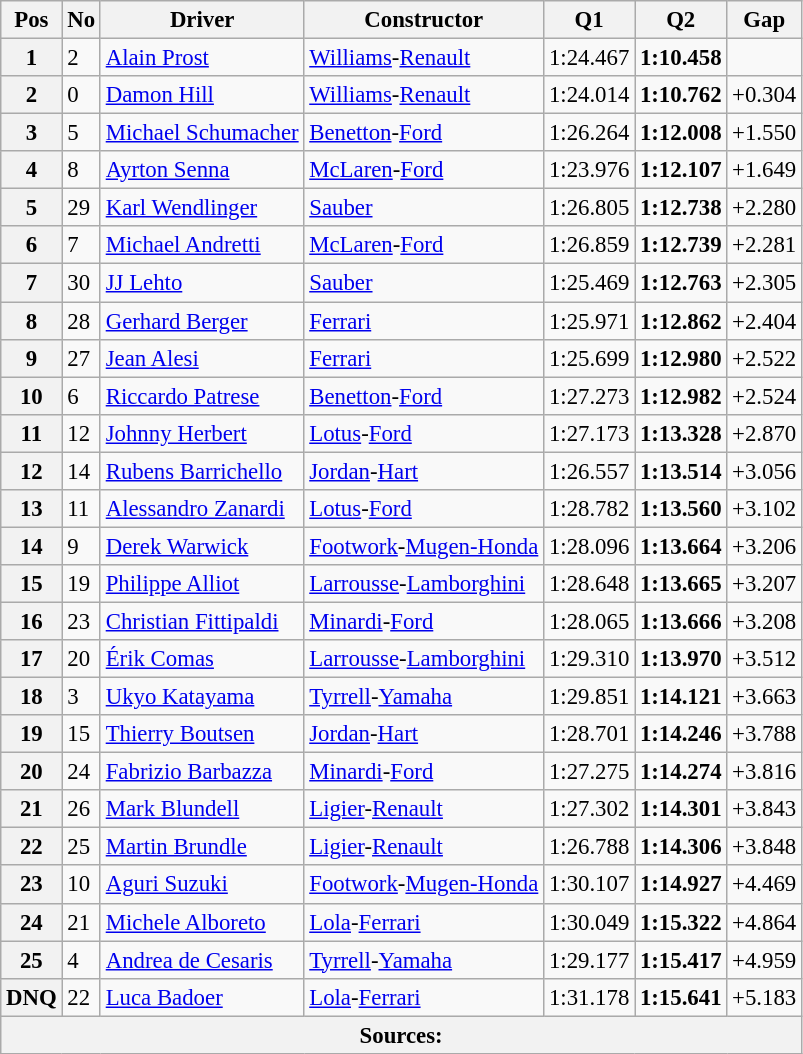<table class="wikitable sortable" style="font-size: 95%;">
<tr>
<th>Pos</th>
<th>No</th>
<th>Driver</th>
<th>Constructor</th>
<th>Q1</th>
<th>Q2</th>
<th>Gap</th>
</tr>
<tr>
<th>1</th>
<td>2</td>
<td> <a href='#'>Alain Prost</a></td>
<td><a href='#'>Williams</a>-<a href='#'>Renault</a></td>
<td>1:24.467</td>
<td><strong>1:10.458</strong></td>
<td></td>
</tr>
<tr>
<th>2</th>
<td>0</td>
<td> <a href='#'>Damon Hill</a></td>
<td><a href='#'>Williams</a>-<a href='#'>Renault</a></td>
<td>1:24.014</td>
<td><strong>1:10.762</strong></td>
<td>+0.304</td>
</tr>
<tr>
<th>3</th>
<td>5</td>
<td> <a href='#'>Michael Schumacher</a></td>
<td><a href='#'>Benetton</a>-<a href='#'>Ford</a></td>
<td>1:26.264</td>
<td><strong>1:12.008</strong></td>
<td>+1.550</td>
</tr>
<tr>
<th>4</th>
<td>8</td>
<td> <a href='#'>Ayrton Senna</a></td>
<td><a href='#'>McLaren</a>-<a href='#'>Ford</a></td>
<td>1:23.976</td>
<td><strong>1:12.107</strong></td>
<td>+1.649</td>
</tr>
<tr>
<th>5</th>
<td>29</td>
<td> <a href='#'>Karl Wendlinger</a></td>
<td><a href='#'>Sauber</a></td>
<td>1:26.805</td>
<td><strong>1:12.738</strong></td>
<td>+2.280</td>
</tr>
<tr>
<th>6</th>
<td>7</td>
<td> <a href='#'>Michael Andretti</a></td>
<td><a href='#'>McLaren</a>-<a href='#'>Ford</a></td>
<td>1:26.859</td>
<td><strong>1:12.739</strong></td>
<td>+2.281</td>
</tr>
<tr>
<th>7</th>
<td>30</td>
<td> <a href='#'>JJ Lehto</a></td>
<td><a href='#'>Sauber</a></td>
<td>1:25.469</td>
<td><strong>1:12.763</strong></td>
<td>+2.305</td>
</tr>
<tr>
<th>8</th>
<td>28</td>
<td> <a href='#'>Gerhard Berger</a></td>
<td><a href='#'>Ferrari</a></td>
<td>1:25.971</td>
<td><strong>1:12.862</strong></td>
<td>+2.404</td>
</tr>
<tr>
<th>9</th>
<td>27</td>
<td> <a href='#'>Jean Alesi</a></td>
<td><a href='#'>Ferrari</a></td>
<td>1:25.699</td>
<td><strong>1:12.980</strong></td>
<td>+2.522</td>
</tr>
<tr>
<th>10</th>
<td>6</td>
<td> <a href='#'>Riccardo Patrese</a></td>
<td><a href='#'>Benetton</a>-<a href='#'>Ford</a></td>
<td>1:27.273</td>
<td><strong>1:12.982</strong></td>
<td>+2.524</td>
</tr>
<tr>
<th>11</th>
<td>12</td>
<td> <a href='#'>Johnny Herbert</a></td>
<td><a href='#'>Lotus</a>-<a href='#'>Ford</a></td>
<td>1:27.173</td>
<td><strong>1:13.328</strong></td>
<td>+2.870</td>
</tr>
<tr>
<th>12</th>
<td>14</td>
<td> <a href='#'>Rubens Barrichello</a></td>
<td><a href='#'>Jordan</a>-<a href='#'>Hart</a></td>
<td>1:26.557</td>
<td><strong>1:13.514</strong></td>
<td>+3.056</td>
</tr>
<tr>
<th>13</th>
<td>11</td>
<td> <a href='#'>Alessandro Zanardi</a></td>
<td><a href='#'>Lotus</a>-<a href='#'>Ford</a></td>
<td>1:28.782</td>
<td><strong>1:13.560</strong></td>
<td>+3.102</td>
</tr>
<tr>
<th>14</th>
<td>9</td>
<td> <a href='#'>Derek Warwick</a></td>
<td><a href='#'>Footwork</a>-<a href='#'>Mugen-Honda</a></td>
<td>1:28.096</td>
<td><strong>1:13.664</strong></td>
<td>+3.206</td>
</tr>
<tr>
<th>15</th>
<td>19</td>
<td> <a href='#'>Philippe Alliot</a></td>
<td><a href='#'>Larrousse</a>-<a href='#'>Lamborghini</a></td>
<td>1:28.648</td>
<td><strong>1:13.665</strong></td>
<td>+3.207</td>
</tr>
<tr>
<th>16</th>
<td>23</td>
<td> <a href='#'>Christian Fittipaldi</a></td>
<td><a href='#'>Minardi</a>-<a href='#'>Ford</a></td>
<td>1:28.065</td>
<td><strong>1:13.666</strong></td>
<td>+3.208</td>
</tr>
<tr>
<th>17</th>
<td>20</td>
<td> <a href='#'>Érik Comas</a></td>
<td><a href='#'>Larrousse</a>-<a href='#'>Lamborghini</a></td>
<td>1:29.310</td>
<td><strong>1:13.970</strong></td>
<td>+3.512</td>
</tr>
<tr>
<th>18</th>
<td>3</td>
<td> <a href='#'>Ukyo Katayama</a></td>
<td><a href='#'>Tyrrell</a>-<a href='#'>Yamaha</a></td>
<td>1:29.851</td>
<td><strong>1:14.121</strong></td>
<td>+3.663</td>
</tr>
<tr>
<th>19</th>
<td>15</td>
<td> <a href='#'>Thierry Boutsen</a></td>
<td><a href='#'>Jordan</a>-<a href='#'>Hart</a></td>
<td>1:28.701</td>
<td><strong>1:14.246</strong></td>
<td>+3.788</td>
</tr>
<tr>
<th>20</th>
<td>24</td>
<td> <a href='#'>Fabrizio Barbazza</a></td>
<td><a href='#'>Minardi</a>-<a href='#'>Ford</a></td>
<td>1:27.275</td>
<td><strong>1:14.274</strong></td>
<td>+3.816</td>
</tr>
<tr>
<th>21</th>
<td>26</td>
<td> <a href='#'>Mark Blundell</a></td>
<td><a href='#'>Ligier</a>-<a href='#'>Renault</a></td>
<td>1:27.302</td>
<td><strong>1:14.301</strong></td>
<td>+3.843</td>
</tr>
<tr>
<th>22</th>
<td>25</td>
<td> <a href='#'>Martin Brundle</a></td>
<td><a href='#'>Ligier</a>-<a href='#'>Renault</a></td>
<td>1:26.788</td>
<td><strong>1:14.306</strong></td>
<td>+3.848</td>
</tr>
<tr>
<th>23</th>
<td>10</td>
<td> <a href='#'>Aguri Suzuki</a></td>
<td><a href='#'>Footwork</a>-<a href='#'>Mugen-Honda</a></td>
<td>1:30.107</td>
<td><strong>1:14.927</strong></td>
<td>+4.469</td>
</tr>
<tr>
<th>24</th>
<td>21</td>
<td> <a href='#'>Michele Alboreto</a></td>
<td><a href='#'>Lola</a>-<a href='#'>Ferrari</a></td>
<td>1:30.049</td>
<td><strong>1:15.322</strong></td>
<td>+4.864</td>
</tr>
<tr>
<th>25</th>
<td>4</td>
<td> <a href='#'>Andrea de Cesaris</a></td>
<td><a href='#'>Tyrrell</a>-<a href='#'>Yamaha</a></td>
<td>1:29.177</td>
<td><strong>1:15.417</strong></td>
<td>+4.959</td>
</tr>
<tr>
<th data-sort-value="26">DNQ</th>
<td>22</td>
<td> <a href='#'>Luca Badoer</a></td>
<td><a href='#'>Lola</a>-<a href='#'>Ferrari</a></td>
<td>1:31.178</td>
<td><strong>1:15.641</strong></td>
<td>+5.183</td>
</tr>
<tr>
<th colspan="7">Sources:</th>
</tr>
</table>
